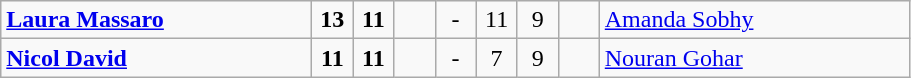<table class="wikitable">
<tr>
<td width=200> <strong><a href='#'>Laura Massaro</a></strong></td>
<td style="width:20px; text-align:center;"><strong>13</strong></td>
<td style="width:20px; text-align:center;"><strong>11</strong></td>
<td style="width:20px; text-align:center;"></td>
<td style="width:20px; text-align:center;">-</td>
<td style="width:20px; text-align:center;">11</td>
<td style="width:20px; text-align:center;">9</td>
<td style="width:20px; text-align:center;"></td>
<td width=200> <a href='#'>Amanda Sobhy</a></td>
</tr>
<tr>
<td> <strong><a href='#'>Nicol David</a></strong></td>
<td style="text-align:center;"><strong>11</strong></td>
<td style="text-align:center;"><strong>11</strong></td>
<td style="text-align:center;"></td>
<td style="text-align:center;">-</td>
<td style="text-align:center;">7</td>
<td style="text-align:center;">9</td>
<td style="text-align:center;"></td>
<td> <a href='#'>Nouran Gohar</a></td>
</tr>
</table>
